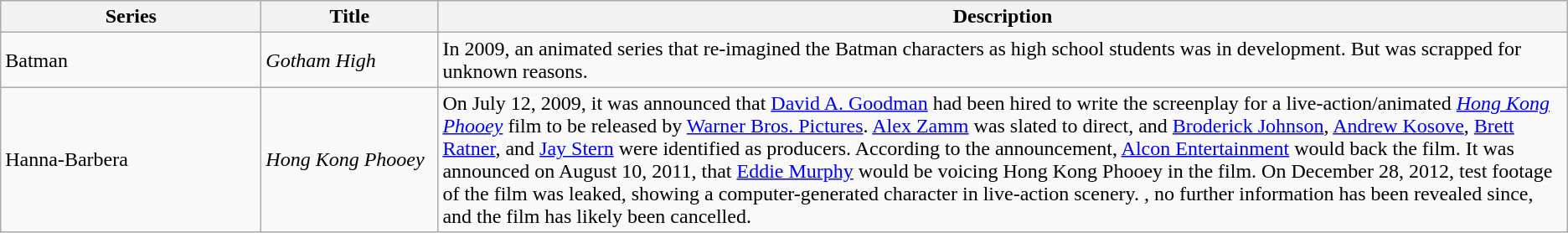<table class="wikitable">
<tr>
<th style="width:150pt;">Series</th>
<th style="width:100pt;">Title</th>
<th>Description</th>
</tr>
<tr>
<td>Batman</td>
<td><em>Gotham High</em></td>
<td>In 2009, an animated series that re-imagined the Batman characters as high school students was in development. But was scrapped for unknown reasons.</td>
</tr>
<tr>
<td>Hanna-Barbera</td>
<td><em>Hong Kong Phooey</em></td>
<td>On July 12, 2009, it was announced that <a href='#'>David A. Goodman</a> had been hired to write the screenplay for a live-action/animated <em><a href='#'>Hong Kong Phooey</a></em> film to be released by <a href='#'>Warner Bros. Pictures</a>. <a href='#'>Alex Zamm</a> was slated to direct, and <a href='#'>Broderick Johnson</a>, <a href='#'>Andrew Kosove</a>, <a href='#'>Brett Ratner</a>, and <a href='#'>Jay Stern</a> were identified as producers. According to the announcement, <a href='#'>Alcon Entertainment</a> would back the film. It was announced on August 10, 2011, that <a href='#'>Eddie Murphy</a> would be voicing Hong Kong Phooey in the film. On December 28, 2012, test footage of the film was leaked, showing a computer-generated character in live-action scenery. , no further information has been revealed since, and the film has likely been cancelled.</td>
</tr>
</table>
